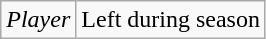<table class="wikitable">
<tr>
<td><em>Player</em></td>
<td>Left during season</td>
</tr>
</table>
